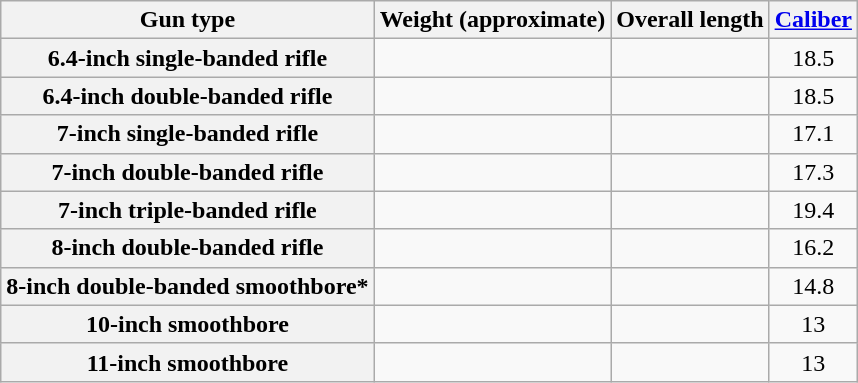<table class="wikitable">
<tr>
<th>Gun type</th>
<th>Weight (approximate)</th>
<th>Overall length</th>
<th><a href='#'>Caliber</a></th>
</tr>
<tr>
<th>6.4-inch single-banded rifle</th>
<td align="center"></td>
<td align="center"></td>
<td align="center">18.5</td>
</tr>
<tr>
<th>6.4-inch double-banded rifle</th>
<td align="center"></td>
<td align="center"></td>
<td align="center">18.5</td>
</tr>
<tr>
<th>7-inch single-banded rifle</th>
<td align="center"></td>
<td align="center"></td>
<td align="center">17.1</td>
</tr>
<tr>
<th>7-inch double-banded rifle</th>
<td align="center"></td>
<td align="center"></td>
<td align="center">17.3</td>
</tr>
<tr>
<th>7-inch triple-banded rifle</th>
<td align="center"></td>
<td align="center"></td>
<td align="center">19.4</td>
</tr>
<tr>
<th>8-inch double-banded rifle</th>
<td align="center"></td>
<td align="center"></td>
<td align="center">16.2</td>
</tr>
<tr>
<th>8-inch double-banded smoothbore*</th>
<td align="center"></td>
<td align="center"></td>
<td align="center">14.8</td>
</tr>
<tr>
<th>10-inch smoothbore</th>
<td align="center"></td>
<td align="center"></td>
<td align="center">13</td>
</tr>
<tr>
<th>11-inch smoothbore</th>
<td align="center"></td>
<td align="center"></td>
<td align="center">13</td>
</tr>
</table>
